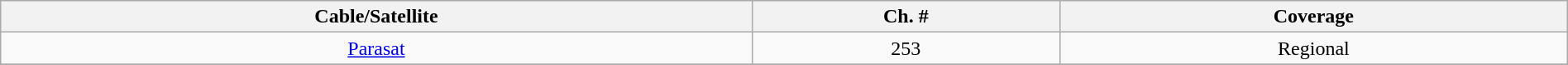<table class="wikitable unsortable" style="width:100%; text-align:center;">
<tr>
<th>Cable/Satellite</th>
<th>Ch. #</th>
<th class="unsortable">Coverage</th>
</tr>
<tr>
<td><a href='#'>Parasat</a></td>
<td>253</td>
<td>Regional</td>
</tr>
<tr>
</tr>
</table>
